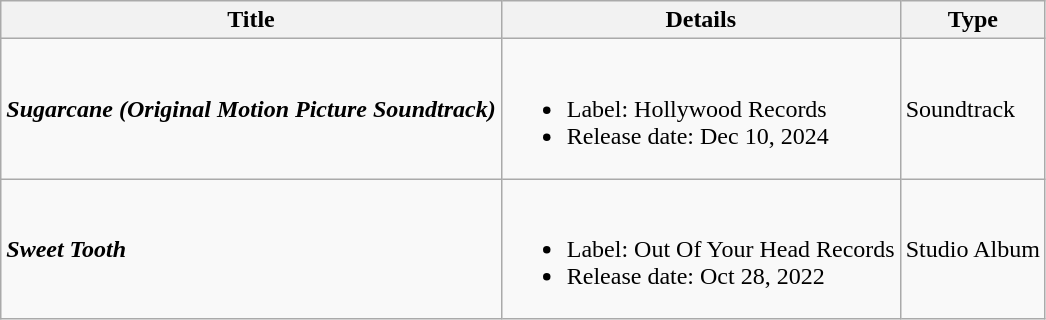<table class="wikitable">
<tr>
<th>Title</th>
<th>Details</th>
<th>Type</th>
</tr>
<tr>
<td><strong><em>Sugarcane (Original Motion Picture Soundtrack)</em></strong></td>
<td><br><ul><li>Label: Hollywood Records</li><li>Release date: Dec 10, 2024</li></ul></td>
<td>Soundtrack</td>
</tr>
<tr>
<td><strong><em>Sweet Tooth</em></strong></td>
<td><br><ul><li>Label: Out Of Your Head Records</li><li>Release date: Oct 28, 2022</li></ul></td>
<td>Studio Album</td>
</tr>
</table>
